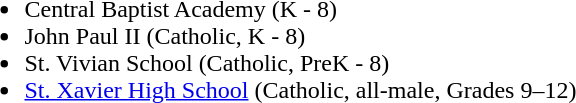<table>
<tr ---- valign="top">
<td><br><ul><li>Central Baptist Academy (K - 8)</li><li>John Paul II (Catholic, K - 8)</li><li>St. Vivian School (Catholic, PreK - 8)</li><li><a href='#'>St. Xavier High School</a> (Catholic, all-male, Grades 9–12)</li></ul></td>
</tr>
</table>
